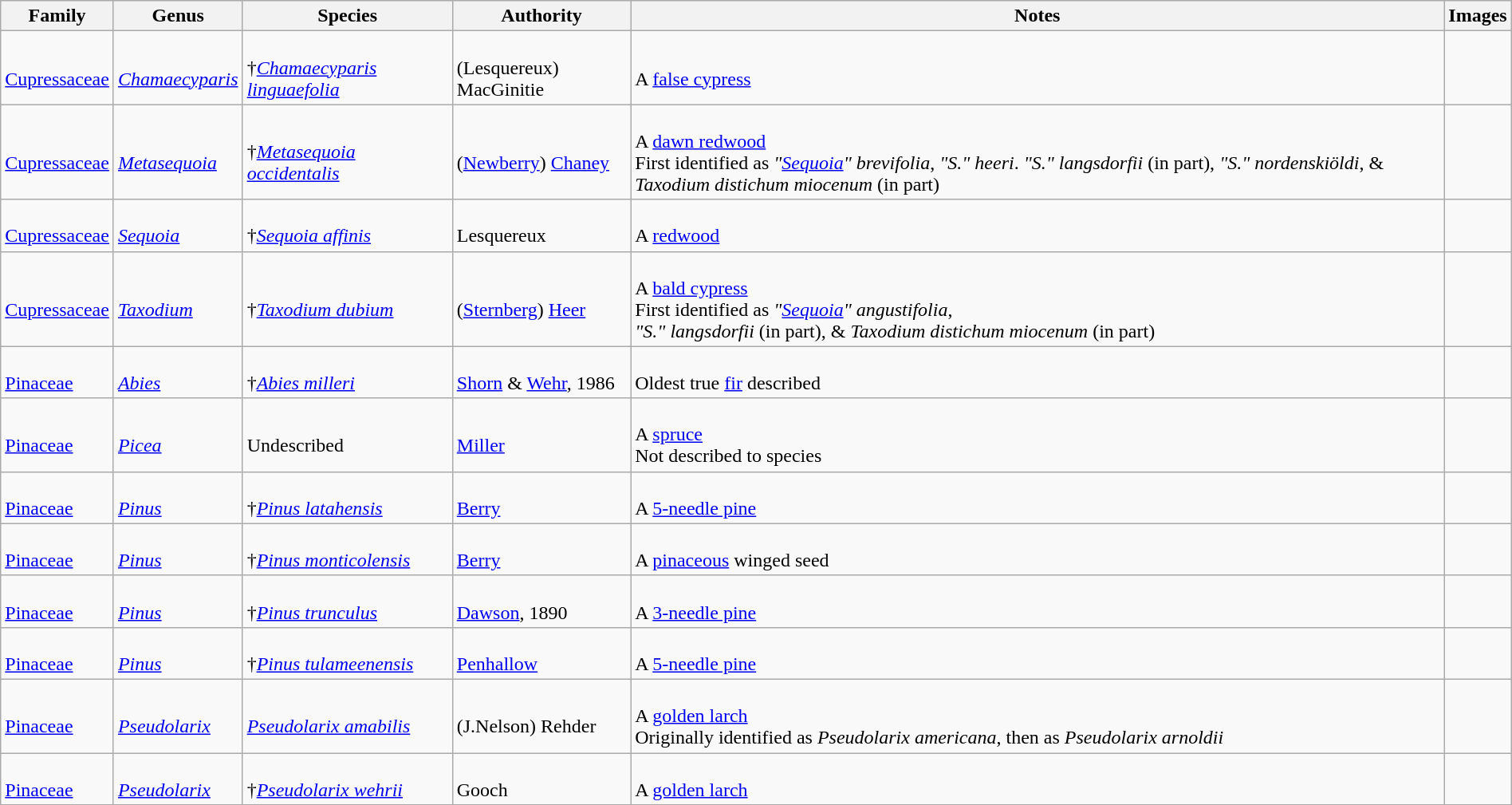<table class="wikitable sortable" align="center" width="100%">
<tr>
<th>Family</th>
<th>Genus</th>
<th>Species</th>
<th>Authority</th>
<th>Notes</th>
<th>Images</th>
</tr>
<tr>
<td><br><a href='#'>Cupressaceae</a></td>
<td><br><em><a href='#'>Chamaecyparis</a></em></td>
<td><br>†<em><a href='#'>Chamaecyparis linguaefolia</a></em></td>
<td><br>(Lesquereux) MacGinitie</td>
<td><br>A <a href='#'>false cypress</a></td>
<td></td>
</tr>
<tr>
<td><br><a href='#'>Cupressaceae</a></td>
<td><br><em><a href='#'>Metasequoia</a></em></td>
<td><br>†<em><a href='#'>Metasequoia occidentalis</a></em></td>
<td><br>(<a href='#'>Newberry</a>) <a href='#'>Chaney</a></td>
<td><br>A <a href='#'>dawn redwood</a><br>First identified as <em>"<a href='#'>Sequoia</a>" brevifolia</em>, <em>"S." heeri</em>. <em>"S." langsdorfii</em> (in part), <em>"S." nordenskiöldi</em>, & <em>Taxodium distichum miocenum</em> (in part)</td>
<td><br></td>
</tr>
<tr>
<td><br><a href='#'>Cupressaceae</a></td>
<td><br><em><a href='#'>Sequoia</a></em></td>
<td><br>†<em><a href='#'>Sequoia affinis</a></em></td>
<td><br>Lesquereux</td>
<td><br>A <a href='#'>redwood</a></td>
<td><br></td>
</tr>
<tr>
<td><br><a href='#'>Cupressaceae</a></td>
<td><br><em><a href='#'>Taxodium</a></em></td>
<td><br>†<em><a href='#'>Taxodium dubium</a></em></td>
<td><br>(<a href='#'>Sternberg</a>) <a href='#'>Heer</a></td>
<td><br>A <a href='#'>bald cypress</a><br>First identified as <em>"<a href='#'>Sequoia</a>" angustifolia</em>, <br><em>"S." langsdorfii</em> (in part), & <em>Taxodium distichum miocenum</em> (in part)</td>
<td></td>
</tr>
<tr>
<td><br><a href='#'>Pinaceae</a></td>
<td><br><em><a href='#'>Abies</a></em></td>
<td><br>†<em><a href='#'>Abies milleri</a></em></td>
<td><br><a href='#'>Shorn</a> & <a href='#'>Wehr</a>, 1986</td>
<td><br>Oldest true <a href='#'>fir</a> described</td>
<td><br></td>
</tr>
<tr>
<td><br><a href='#'>Pinaceae</a></td>
<td><br><em><a href='#'>Picea</a></em></td>
<td><br>Undescribed</td>
<td><br><a href='#'>Miller</a></td>
<td><br>A <a href='#'>spruce</a><br>Not described to species</td>
<td></td>
</tr>
<tr>
<td><br><a href='#'>Pinaceae</a></td>
<td><br><em><a href='#'>Pinus</a></em></td>
<td><br>†<em><a href='#'>Pinus latahensis</a></em></td>
<td><br><a href='#'>Berry</a></td>
<td><br>A <a href='#'>5-needle pine</a></td>
<td><br></td>
</tr>
<tr>
<td><br><a href='#'>Pinaceae</a></td>
<td><br><em><a href='#'>Pinus</a></em></td>
<td><br>†<em><a href='#'>Pinus monticolensis</a></em></td>
<td><br><a href='#'>Berry</a></td>
<td><br>A <a href='#'>pinaceous</a> winged seed</td>
<td></td>
</tr>
<tr>
<td><br><a href='#'>Pinaceae</a></td>
<td><br><em><a href='#'>Pinus</a></em></td>
<td><br>†<em><a href='#'>Pinus trunculus</a></em></td>
<td><br><a href='#'>Dawson</a>, 1890</td>
<td><br>A <a href='#'>3-needle pine</a></td>
<td></td>
</tr>
<tr>
<td><br><a href='#'>Pinaceae</a></td>
<td><br><em><a href='#'>Pinus</a></em></td>
<td><br>†<em><a href='#'>Pinus tulameenensis</a></em></td>
<td><br><a href='#'>Penhallow</a></td>
<td><br>A <a href='#'>5-needle pine</a></td>
<td></td>
</tr>
<tr>
<td><br><a href='#'>Pinaceae</a></td>
<td><br><em><a href='#'>Pseudolarix</a></em></td>
<td><br><em><a href='#'>Pseudolarix amabilis</a></em></td>
<td><br>(J.Nelson) Rehder</td>
<td><br>A <a href='#'>golden larch</a><br>Originally identified as <em>Pseudolarix americana</em>, then as <em>Pseudolarix arnoldii</em></td>
<td></td>
</tr>
<tr>
<td><br><a href='#'>Pinaceae</a></td>
<td><br><em><a href='#'>Pseudolarix</a></em></td>
<td><br>†<em><a href='#'>Pseudolarix wehrii</a></em></td>
<td><br>Gooch</td>
<td><br>A <a href='#'>golden larch</a></td>
<td><br></td>
</tr>
<tr>
</tr>
</table>
